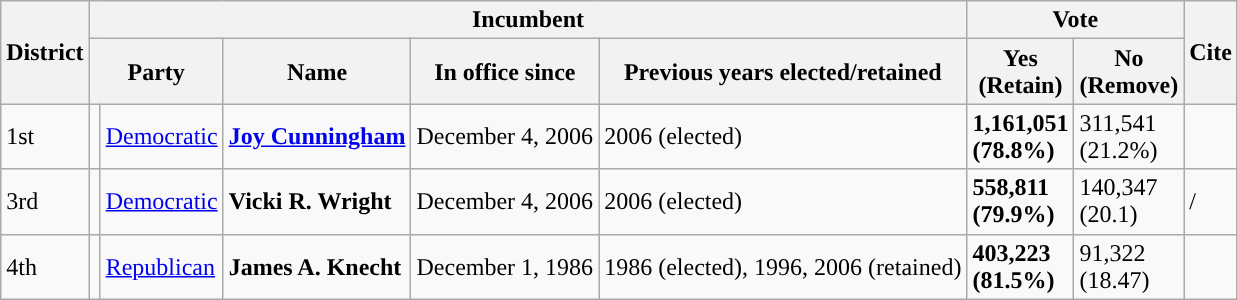<table class="wikitable">
<tr>
<th rowspan =2>District</th>
<th colspan=5>Incumbent</th>
<th colspan="2">Vote</th>
<th rowspan =2>Cite</th>
</tr>
<tr>
<th colspan="2">Party</th>
<th>Name</th>
<th>In office since</th>
<th>Previous years elected/retained</th>
<th>Yes<br>(Retain)</th>
<th>No<br>(Remove)</th>
</tr>
<tr>
<td>1st</td>
<td style="background-color:"></td>
<td><a href='#'>Democratic</a></td>
<td><strong><a href='#'>Joy Cunningham</a></strong></td>
<td>December 4, 2006</td>
<td>2006 (elected)</td>
<td><strong>1,161,051<br>(78.8%)</strong></td>
<td>311,541<br>(21.2%)</td>
<td></td>
</tr>
<tr>
<td>3rd</td>
<td style="background-color:"></td>
<td><a href='#'>Democratic</a></td>
<td><strong>Vicki R. Wright</strong></td>
<td>December 4, 2006</td>
<td>2006 (elected)</td>
<td><strong>558,811<br>(79.9%)</strong></td>
<td>140,347<br>(20.1)</td>
<td>/</td>
</tr>
<tr>
<td>4th</td>
<td style="background-color:"></td>
<td><a href='#'>Republican</a></td>
<td><strong>James A. Knecht</strong></td>
<td>December 1, 1986</td>
<td>1986 (elected), 1996, 2006 (retained)</td>
<td><strong>403,223<br>(81.5%)</strong></td>
<td>91,322<br>(18.47)</td>
<td></td>
</tr>
</table>
